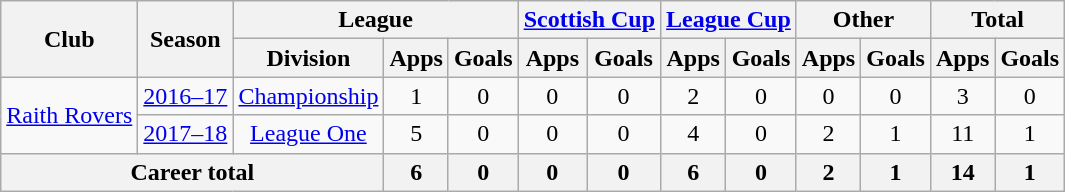<table class="wikitable" style="text-align:center">
<tr>
<th rowspan="2">Club</th>
<th rowspan="2">Season</th>
<th colspan="3">League</th>
<th colspan="2"><a href='#'>Scottish Cup</a></th>
<th colspan="2"><a href='#'>League Cup</a></th>
<th colspan="2">Other</th>
<th colspan="2">Total</th>
</tr>
<tr>
<th>Division</th>
<th>Apps</th>
<th>Goals</th>
<th>Apps</th>
<th>Goals</th>
<th>Apps</th>
<th>Goals</th>
<th>Apps</th>
<th>Goals</th>
<th>Apps</th>
<th>Goals</th>
</tr>
<tr>
<td rowspan="2"><a href='#'>Raith Rovers</a></td>
<td><a href='#'>2016–17</a></td>
<td><a href='#'>Championship</a></td>
<td>1</td>
<td>0</td>
<td>0</td>
<td>0</td>
<td>2</td>
<td>0</td>
<td>0</td>
<td>0</td>
<td>3</td>
<td>0</td>
</tr>
<tr>
<td><a href='#'>2017–18</a></td>
<td><a href='#'>League One</a></td>
<td>5</td>
<td>0</td>
<td>0</td>
<td>0</td>
<td>4</td>
<td>0</td>
<td>2</td>
<td>1</td>
<td>11</td>
<td>1</td>
</tr>
<tr>
<th colspan="3">Career total</th>
<th>6</th>
<th>0</th>
<th>0</th>
<th>0</th>
<th>6</th>
<th>0</th>
<th>2</th>
<th>1</th>
<th>14</th>
<th>1</th>
</tr>
</table>
